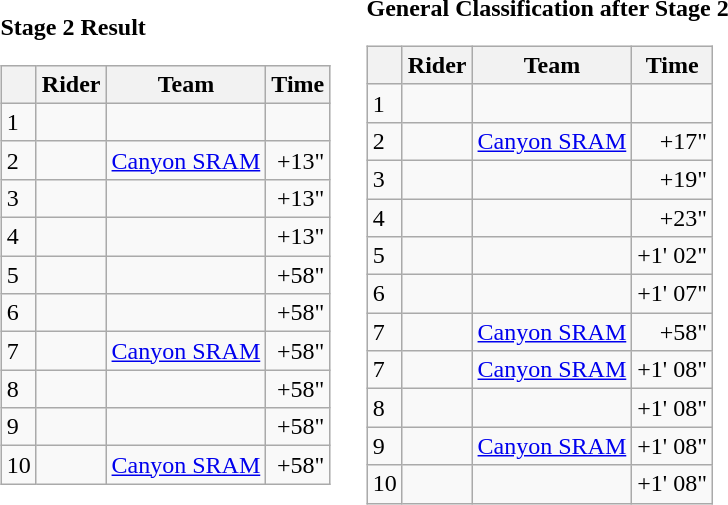<table>
<tr>
<td><strong>Stage 2 Result</strong><br><table class="wikitable">
<tr>
<th></th>
<th>Rider</th>
<th>Team</th>
<th>Time</th>
</tr>
<tr>
<td>1</td>
<td></td>
<td></td>
<td align="right"></td>
</tr>
<tr>
<td>2</td>
<td></td>
<td><a href='#'>Canyon SRAM</a></td>
<td align="right">+13"</td>
</tr>
<tr>
<td>3</td>
<td></td>
<td></td>
<td align="right">+13"</td>
</tr>
<tr>
<td>4</td>
<td></td>
<td></td>
<td align="right">+13"</td>
</tr>
<tr>
<td>5</td>
<td></td>
<td></td>
<td align="right">+58"</td>
</tr>
<tr>
<td>6</td>
<td></td>
<td></td>
<td align="right">+58"</td>
</tr>
<tr>
<td>7</td>
<td></td>
<td><a href='#'>Canyon SRAM</a></td>
<td align="right">+58"</td>
</tr>
<tr>
<td>8</td>
<td></td>
<td></td>
<td align="right">+58"</td>
</tr>
<tr>
<td>9</td>
<td></td>
<td></td>
<td align="right">+58"</td>
</tr>
<tr>
<td>10</td>
<td></td>
<td><a href='#'>Canyon SRAM</a></td>
<td align="right">+58"</td>
</tr>
</table>
</td>
<td></td>
<td><strong>General Classification after Stage 2</strong><br><table class="wikitable">
<tr>
<th></th>
<th>Rider</th>
<th>Team</th>
<th>Time</th>
</tr>
<tr>
<td>1</td>
<td> </td>
<td></td>
<td align="right"></td>
</tr>
<tr>
<td>2</td>
<td></td>
<td><a href='#'>Canyon SRAM</a></td>
<td align="right">+17"</td>
</tr>
<tr>
<td>3</td>
<td></td>
<td></td>
<td align="right">+19"</td>
</tr>
<tr>
<td>4</td>
<td></td>
<td></td>
<td align="right">+23"</td>
</tr>
<tr>
<td>5</td>
<td></td>
<td></td>
<td align="right">+1' 02"</td>
</tr>
<tr>
<td>6</td>
<td></td>
<td></td>
<td align="right">+1' 07"</td>
</tr>
<tr>
<td>7</td>
<td></td>
<td><a href='#'>Canyon SRAM</a></td>
<td align="right">+58"</td>
</tr>
<tr>
<td>7</td>
<td></td>
<td><a href='#'>Canyon SRAM</a></td>
<td align="right">+1' 08"</td>
</tr>
<tr>
<td>8</td>
<td></td>
<td></td>
<td align="right">+1' 08"</td>
</tr>
<tr>
<td>9</td>
<td></td>
<td><a href='#'>Canyon SRAM</a></td>
<td align="right">+1' 08"</td>
</tr>
<tr>
<td>10</td>
<td></td>
<td></td>
<td align="right">+1' 08"</td>
</tr>
</table>
</td>
</tr>
</table>
